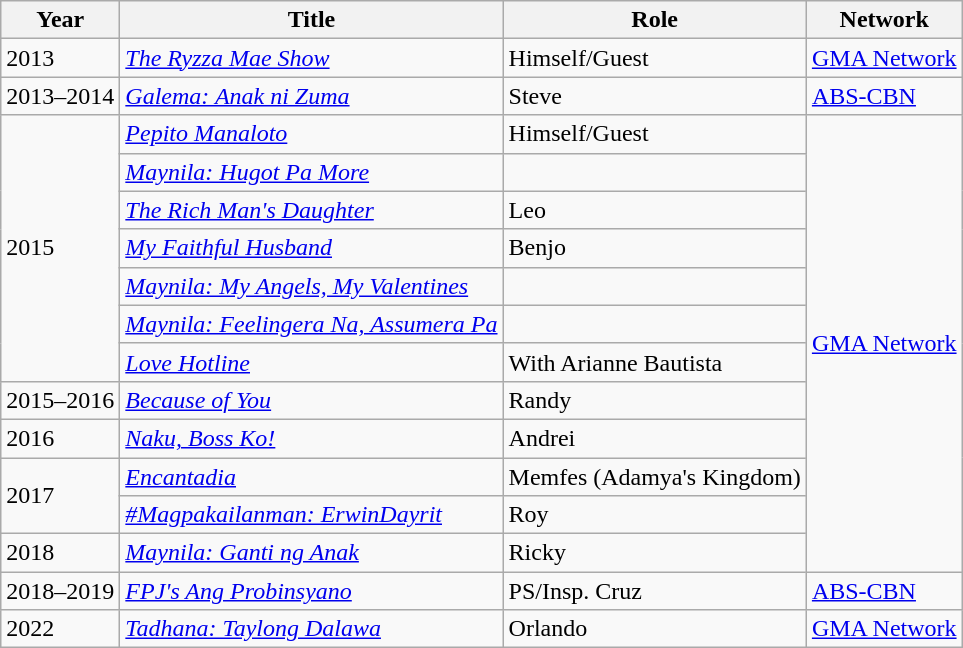<table class="wikitable">
<tr>
<th>Year</th>
<th>Title</th>
<th>Role</th>
<th>Network</th>
</tr>
<tr>
<td>2013</td>
<td><em><a href='#'>The Ryzza Mae Show</a></em></td>
<td>Himself/Guest</td>
<td><a href='#'>GMA Network</a></td>
</tr>
<tr>
<td>2013–2014</td>
<td><em><a href='#'>Galema: Anak ni Zuma</a></em></td>
<td>Steve</td>
<td><a href='#'>ABS-CBN</a></td>
</tr>
<tr>
<td rowspan="7">2015</td>
<td><em><a href='#'>Pepito Manaloto</a></em></td>
<td>Himself/Guest</td>
<td rowspan="12"><a href='#'>GMA Network</a></td>
</tr>
<tr>
<td><em><a href='#'>Maynila: Hugot Pa More</a></em></td>
<td></td>
</tr>
<tr>
<td><em><a href='#'>The Rich Man's Daughter</a></em></td>
<td>Leo</td>
</tr>
<tr>
<td><em><a href='#'>My Faithful Husband</a></em></td>
<td>Benjo</td>
</tr>
<tr>
<td><em><a href='#'>Maynila: My Angels, My Valentines</a></em></td>
<td></td>
</tr>
<tr>
<td><em><a href='#'>Maynila: Feelingera Na, Assumera Pa</a></em></td>
<td></td>
</tr>
<tr>
<td><em><a href='#'>Love Hotline</a></em></td>
<td>With Arianne Bautista</td>
</tr>
<tr>
<td>2015–2016</td>
<td><em><a href='#'>Because of You</a></em></td>
<td>Randy</td>
</tr>
<tr>
<td>2016</td>
<td><em><a href='#'>Naku, Boss Ko!</a></em></td>
<td>Andrei</td>
</tr>
<tr>
<td rowspan="2">2017</td>
<td><em><a href='#'>Encantadia</a></em></td>
<td>Memfes (Adamya's Kingdom)</td>
</tr>
<tr>
<td><em><a href='#'>#Magpakailanman: ErwinDayrit</a></em></td>
<td>Roy</td>
</tr>
<tr>
<td>2018</td>
<td><em><a href='#'>Maynila: Ganti ng Anak</a></em></td>
<td>Ricky</td>
</tr>
<tr>
<td>2018–2019</td>
<td><em><a href='#'>FPJ's Ang Probinsyano</a></em></td>
<td>PS/Insp. Cruz</td>
<td><a href='#'>ABS-CBN</a></td>
</tr>
<tr>
<td>2022</td>
<td><em><a href='#'>Tadhana: Taylong Dalawa</a></em></td>
<td>Orlando</td>
<td><a href='#'>GMA Network</a></td>
</tr>
</table>
